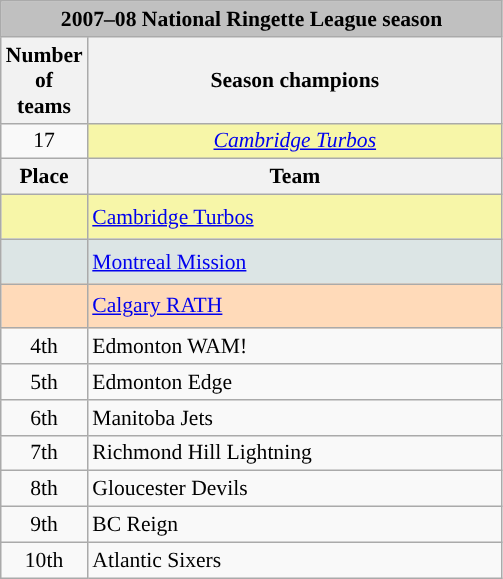<table class=wikitable style="text-align:center; font-size:90%;">
<tr>
<th colspan=2 width:5%" style="background:silver;">2007–08 National Ringette League season</th>
</tr>
<tr>
<th>Number of teams</th>
<th>Season champions</th>
</tr>
<tr>
<td>17</td>
<td style="background:#f7f6a8;"> <em><a href='#'>Cambridge Turbos</a></em></td>
</tr>
<tr>
<th width=15>Place</th>
<th width=270>Team</th>
</tr>
<tr style="background:#f7f6a8;">
<td style="text-align:center; height:23px;"></td>
<td align=left> <a href='#'>Cambridge Turbos</a></td>
</tr>
<tr style="background:#dce5e5;">
<td style="text-align:center; height:23px;"></td>
<td align=left> <a href='#'>Montreal Mission</a></td>
</tr>
<tr style="background:#ffdab9;">
<td style="text-align:center; height:23px;"></td>
<td align=left> <a href='#'>Calgary RATH</a></td>
</tr>
<tr>
<td>4th</td>
<td align=left> Edmonton WAM!</td>
</tr>
<tr>
<td>5th</td>
<td align=left> Edmonton Edge</td>
</tr>
<tr>
<td>6th</td>
<td align=left> Manitoba Jets</td>
</tr>
<tr>
<td>7th</td>
<td align=left> Richmond Hill Lightning</td>
</tr>
<tr>
<td>8th</td>
<td align=left> Gloucester Devils</td>
</tr>
<tr>
<td>9th</td>
<td align=left> BC Reign</td>
</tr>
<tr>
<td>10th</td>
<td align=left> Atlantic Sixers</td>
</tr>
</table>
